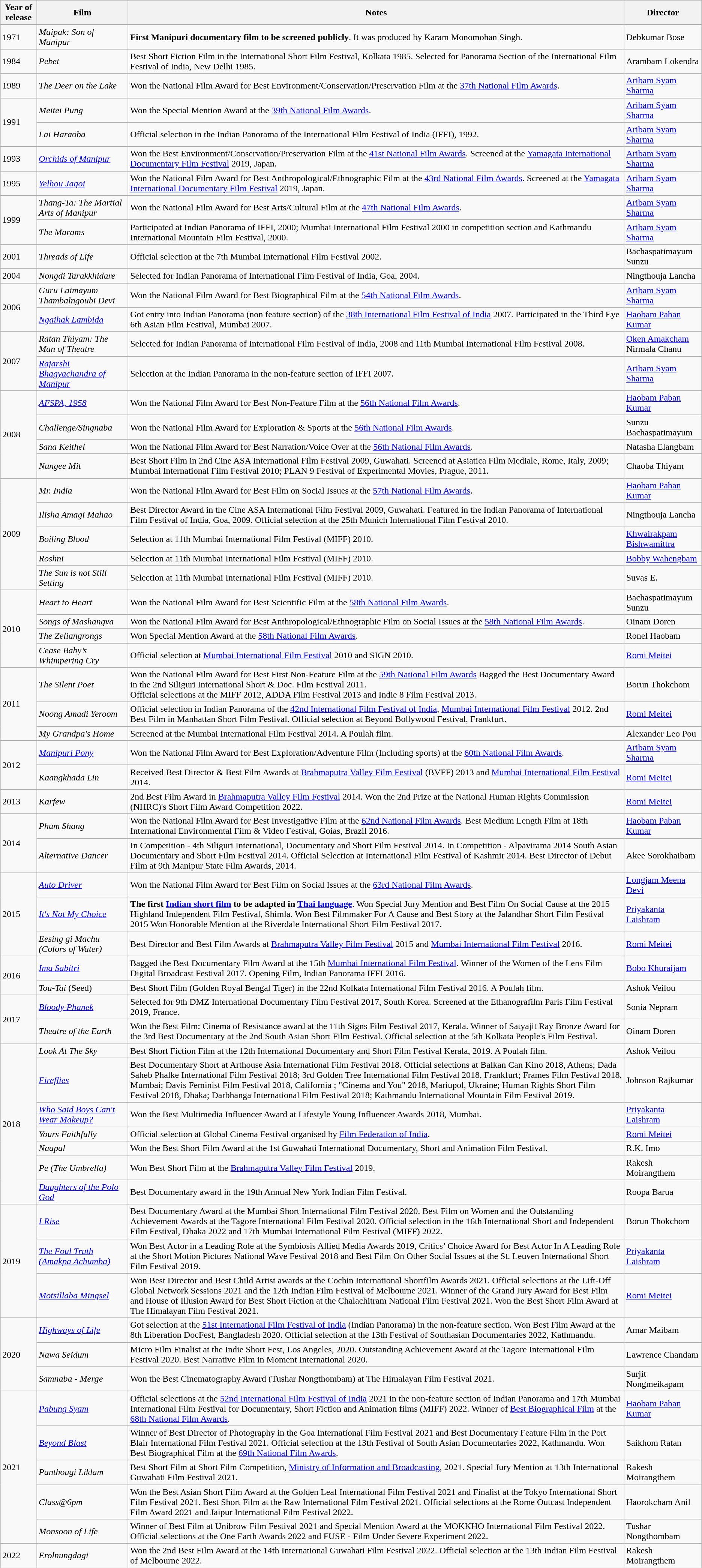<table class="wikitable sortable">
<tr>
<th>Year of release</th>
<th>Film</th>
<th>Notes</th>
<th>Director</th>
</tr>
<tr>
<td>1971</td>
<td><em>Maipak: Son of Manipur</em></td>
<td><strong>First Manipuri documentary film to be screened publicly</strong>. It was produced by Karam Monomohan Singh.</td>
<td>Debkumar Bose</td>
</tr>
<tr>
<td>1984</td>
<td><em>Pebet</em></td>
<td>Best Short Fiction Film in the International Short Film Festival, Kolkata 1985. Selected for Panorama Section of the International Film Festival of India, New Delhi 1985.</td>
<td>Arambam Lokendra</td>
</tr>
<tr>
<td>1989</td>
<td><em>The Deer on the Lake</em></td>
<td>Won the National Film Award for Best Environment/Conservation/Preservation Film at the <a href='#'>37th National Film Awards</a>.</td>
<td><a href='#'>Aribam Syam Sharma</a></td>
</tr>
<tr>
<td rowspan="2">1991</td>
<td><em>Meitei Pung</em></td>
<td>Won the Special Mention Award at the <a href='#'>39th National Film Awards</a>.</td>
<td><a href='#'>Aribam Syam Sharma</a></td>
</tr>
<tr>
<td><em>Lai Haraoba</em></td>
<td>Official selection in the Indian Panorama of the International Film Festival of India (IFFI), 1992.</td>
<td><a href='#'>Aribam Syam Sharma</a></td>
</tr>
<tr>
<td>1993</td>
<td><em><a href='#'>Orchids of Manipur</a></em></td>
<td>Won the Best Environment/Conservation/Preservation Film at the <a href='#'>41st National Film Awards</a>. Screened at the <a href='#'>Yamagata International Documentary Film Festival</a> 2019, Japan.</td>
<td><a href='#'>Aribam Syam Sharma</a></td>
</tr>
<tr>
<td>1995</td>
<td><em><a href='#'>Yelhou Jagoi</a></em></td>
<td>Won the National Film Award for Best Anthropological/Ethnographic Film at the <a href='#'>43rd National Film Awards</a>. Screened at the <a href='#'>Yamagata International Documentary Film Festival</a> 2019, Japan.</td>
<td><a href='#'>Aribam Syam Sharma</a></td>
</tr>
<tr>
<td rowspan="2">1999</td>
<td><em>Thang-Ta: The Martial Arts of Manipur</em></td>
<td>Won the National Film Award for Best Arts/Cultural Film at the <a href='#'>47th National Film Awards</a>.</td>
<td><a href='#'>Aribam Syam Sharma</a></td>
</tr>
<tr>
<td><em>The Marams</em></td>
<td>Participated at Indian Panorama of IFFI, 2000; Mumbai International Film Festival 2000 in competition section and Kathmandu International Mountain Film Festival, 2000.</td>
<td><a href='#'>Aribam Syam Sharma</a></td>
</tr>
<tr>
<td>2001</td>
<td><em>Threads of Life</em></td>
<td>Official selection at the 7th Mumbai International Film Festival 2002.</td>
<td>Bachaspatimayum Sunzu</td>
</tr>
<tr>
<td>2004</td>
<td><em>Nongdi Tarakkhidare</em></td>
<td>Selected for Indian Panorama of International Film Festival of India, Goa, 2004.</td>
<td>Ningthouja Lancha</td>
</tr>
<tr>
<td rowspan="2">2006</td>
<td><em>Guru Laimayum Thambalngoubi Devi</em></td>
<td>Won the National Film Award for Best Biographical Film at the <a href='#'>54th National Film Awards</a>.</td>
<td><a href='#'>Aribam Syam Sharma</a></td>
</tr>
<tr>
<td><em><a href='#'>Ngaihak Lambida</a></em></td>
<td>Got entry into Indian Panorama (non feature section) of the <a href='#'>38th International Film Festival of India</a> 2007. Participated in the Third Eye 6th Asian Film Festival, Mumbai 2007.</td>
<td><a href='#'>Haobam Paban Kumar</a></td>
</tr>
<tr>
<td rowspan="2">2007</td>
<td><em>Ratan Thiyam: The Man of Theatre</em></td>
<td>Selected for Indian Panorama of International Film Festival of India, 2008 and 11th Mumbai International Film Festival 2008.</td>
<td><a href='#'>Oken Amakcham</a><br>Nirmala Chanu</td>
</tr>
<tr>
<td><em><a href='#'>Rajarshi Bhagyachandra of Manipur</a></em></td>
<td>Selection at the Indian Panorama in the non-feature section of IFFI 2007.</td>
<td><a href='#'>Aribam Syam Sharma</a></td>
</tr>
<tr>
<td rowspan="4">2008</td>
<td><em><a href='#'>AFSPA, 1958</a></em></td>
<td>Won the National Film Award for Best Non-Feature Film at the <a href='#'>56th National Film Awards</a>.</td>
<td><a href='#'>Haobam Paban Kumar</a></td>
</tr>
<tr>
<td><em>Challenge/Singnaba</em></td>
<td>Won the National Film Award for Exploration & Sports at the <a href='#'>56th National Film Awards</a>.</td>
<td>Sunzu Bachaspatimayum</td>
</tr>
<tr>
<td><em>Sana Keithel</em></td>
<td>Won the National Film Award for Best Narration/Voice Over at the <a href='#'>56th National Film Awards</a>.</td>
<td>Natasha Elangbam</td>
</tr>
<tr>
<td><em>Nungee Mit</em></td>
<td>Best Short Film in 2nd Cine ASA International Film Festival 2009, Guwahati. Screened at Asiatica Film Mediale, Rome, Italy, 2009; Mumbai International Film Festival 2010; PLAN 9 Festival of Experimental Movies, Prague, 2011.</td>
<td>Chaoba Thiyam</td>
</tr>
<tr>
<td rowspan="5">2009</td>
<td><em>Mr. India</em></td>
<td>Won the National Film Award for Best Film on Social Issues at the <a href='#'>57th National Film Awards</a>.</td>
<td><a href='#'>Haobam Paban Kumar</a></td>
</tr>
<tr>
<td><em>Ilisha Amagi Mahao</em></td>
<td>Best Director Award in the Cine ASA International Film Festival 2009, Guwahati. Featured in the Indian Panorama of International Film Festival of India, Goa, 2009. Official selection at the 25th Munich International Film Festival 2010.</td>
<td>Ningthouja Lancha</td>
</tr>
<tr>
<td><em>Boiling Blood</em></td>
<td>Selection at 11th Mumbai International Film Festival (MIFF) 2010.</td>
<td><a href='#'>Khwairakpam Bishwamittra</a></td>
</tr>
<tr>
<td><em>Roshni</em></td>
<td>Selection at 11th Mumbai International Film Festival (MIFF) 2010.</td>
<td><a href='#'>Bobby Wahengbam</a></td>
</tr>
<tr>
<td><em>The Sun is not Still Setting</em></td>
<td>Selection at 11th Mumbai International Film Festival (MIFF) 2010.</td>
<td>Suvas E.</td>
</tr>
<tr>
<td rowspan="4">2010</td>
<td><em>Heart to Heart</em></td>
<td>Won the National Film Award for Best Scientific Film at the <a href='#'>58th National Film Awards</a>.</td>
<td>Bachaspatimayum Sunzu</td>
</tr>
<tr>
<td><em>Songs of Mashangva</em></td>
<td>Won the National Film Award for Best Anthropological/Ethnographic Film on Social Issues at the <a href='#'>58th National Film Awards</a>.</td>
<td>Oinam Doren</td>
</tr>
<tr>
<td><em>The Zeliangrongs</em></td>
<td>Won Special Mention Award at the <a href='#'>58th National Film Awards</a>.</td>
<td>Ronel Haobam</td>
</tr>
<tr>
<td><em>Cease Baby’s Whimpering Cry</em></td>
<td>Official selection at <a href='#'>Mumbai International Film Festival</a> 2010 and SIGN 2010.</td>
<td><a href='#'>Romi Meitei</a></td>
</tr>
<tr>
<td rowspan="3">2011</td>
<td><em>The Silent Poet</em></td>
<td>Won the National Film Award for Best First Non-Feature Film at the <a href='#'>59th National Film Awards</a> Bagged the Best Documentary Award in the 2nd Siliguri International Short & Doc. Film Festival 2011.<br>Official selections at the MIFF 2012, ADDA Film Festival 2013 and Indie 8 Film Festival 2013.</td>
<td>Borun Thokchom</td>
</tr>
<tr>
<td><em>Noong Amadi Yeroom</em></td>
<td>Official selection in Indian Panorama of the <a href='#'>42nd International Film Festival of India</a>, <a href='#'>Mumbai International Film Festival</a> 2012. 2nd Best Film in Manhattan Short Film Festival. Official selection at Beyond Bollywood Festival, Frankfurt.</td>
<td><a href='#'>Romi Meitei</a></td>
</tr>
<tr>
<td><em>My Grandpa's Home</em></td>
<td>Screened at the Mumbai International Film Festival 2014. A Poulah film.</td>
<td>Alexander Leo Pou</td>
</tr>
<tr>
<td rowspan="2">2012</td>
<td><em><a href='#'>Manipuri Pony</a></em></td>
<td>Won the National Film Award for Best Exploration/Adventure Film (Including sports) at the <a href='#'>60th National Film Awards</a>.</td>
<td><a href='#'>Aribam Syam Sharma</a></td>
</tr>
<tr>
<td><em>Kaangkhada Lin</em></td>
<td>Received Best Director & Best Film Awards at <a href='#'>Brahmaputra Valley Film Festival</a> (BVFF) 2013 and <a href='#'>Mumbai International Film Festival</a> 2014.</td>
<td><a href='#'>Romi Meitei</a></td>
</tr>
<tr>
<td>2013</td>
<td><em>Karfew</em></td>
<td>2nd Best Film Award in <a href='#'>Brahmaputra Valley Film Festival</a> 2014. Won the 2nd Prize at the National Human Rights Commission (NHRC)'s Short Film Award Competition 2022.</td>
<td><a href='#'>Romi Meitei</a></td>
</tr>
<tr>
<td rowspan="2">2014</td>
<td><em>Phum Shang</em></td>
<td>Won the National Film Award for Best Investigative Film at the <a href='#'>62nd National Film Awards</a>. Best Medium Length Film at 18th International Environmental Film & Video Festival, Goias, Brazil 2016.</td>
<td><a href='#'>Haobam Paban Kumar</a></td>
</tr>
<tr>
<td><em>Alternative Dancer</em></td>
<td>In Competition - 4th Siliguri International, Documentary and Short Film Festival 2014. In Competition - Alpavirama 2014 South Asian Documentary and Short Film Festival 2014. Official Selection at International Film Festival of Kashmir 2014. Best Director of Debut Film at 9th Manipur State Film Awards, 2014.</td>
<td>Akee Sorokhaibam</td>
</tr>
<tr>
<td rowspan="3">2015</td>
<td><em><a href='#'>Auto Driver</a></em></td>
<td>Won the National Film Award for Best Film on Social Issues at the <a href='#'>63rd National Film Awards</a>.</td>
<td><a href='#'>Longjam Meena Devi</a></td>
</tr>
<tr>
<td><em><a href='#'>It's Not My Choice</a></em></td>
<td><strong>The first <a href='#'>Indian short film</a> to be adapted in <a href='#'>Thai language</a></strong>. Won Special Jury Mention and Best Film On Social Cause at the 2015 Highland Independent Film Festival, Shimla. Won Best Filmmaker For A Cause and Best Story at the Jalandhar Short Film Festival 2015 Won Honorable Mention  at the Riverdale International Short Film Festival 2017.</td>
<td><a href='#'>Priyakanta Laishram</a></td>
</tr>
<tr>
<td><em>Eesing gi Machu (Colors of Water)</em></td>
<td>Best Director and Best Film Awards at <a href='#'>Brahmaputra Valley Film Festival</a> 2015 and <a href='#'>Mumbai International Film Festival</a> 2016.</td>
<td><a href='#'>Romi Meitei</a></td>
</tr>
<tr>
<td rowspan="2">2016</td>
<td><em><a href='#'>Ima Sabitri</a></em></td>
<td>Bagged the Best Documentary Film Award at the 15th <a href='#'>Mumbai International Film Festival</a>. Winner of the Women of the Lens Film Digital Broadcast Festival 2017. Opening Film, Indian Panorama IFFI 2016.</td>
<td><a href='#'>Bobo Khuraijam</a></td>
</tr>
<tr>
<td><em>Tou-Tai</em> (Seed)</td>
<td>Best Short Film (Golden Royal Bengal Tiger) in the 22nd Kolkata International Film Festival 2016. A Poulah film.</td>
<td>Ashok Veilou</td>
</tr>
<tr>
<td rowspan="2">2017</td>
<td><em><a href='#'>Bloody Phanek</a></em></td>
<td>Selected for 9th DMZ International Documentary Film Festival 2017, South Korea. Screened at the Ethanografilm Paris Film Festival 2019, France.</td>
<td>Sonia Nepram</td>
</tr>
<tr>
<td><em>Theatre of the Earth</em></td>
<td>Won the Best Film: Cinema of Resistance award at the 11th Signs Film Festival 2017, Kerala. Winner of Satyajit Ray Bronze Award for the 3rd Best Documentary at the 2nd South Asian Short Film Festival. Official selection at the 5th Kolkata People's Film Festival.</td>
<td>Oinam Doren</td>
</tr>
<tr>
<td rowspan="7">2018</td>
<td><em>Look At The Sky</em></td>
<td>Best Short Fiction Film at the 12th International Documentary and Short Film Festival Kerala, 2019. A Poulah film.</td>
<td>Ashok Veilou</td>
</tr>
<tr>
<td><em><a href='#'>Fireflies</a></em></td>
<td>Best Documentary Short at Arthouse Asia International Film Festival 2018. Official selections at Balkan Can Kino 2018, Athens; Dada Saheb Phalke International Film Festival 2018; 3rd Golden Tree International Film Festival 2018, Frankfurt; Frames Film Festival 2018, Mumbai; Davis Feminist Film Festival 2018, California ; "Cinema and You" 2018, Mariupol, Ukraine; Human Rights Short Film Festival 2018, Dhaka; Darbhanga International Film Festival 2018; Kathmandu International Mountain Film Festival 2019.</td>
<td>Johnson Rajkumar</td>
</tr>
<tr>
<td><em><a href='#'>Who Said Boys Can't Wear Makeup?</a></em></td>
<td>Won the Best Multimedia Influencer Award at Lifestyle Young Influencer Awards 2018, Mumbai.</td>
<td><a href='#'>Priyakanta Laishram</a></td>
</tr>
<tr>
<td><em>Yours Faithfully</em></td>
<td>Official selection at Global Cinema Festival organised by <a href='#'>Film Federation of India</a>.</td>
<td><a href='#'>Romi Meitei</a></td>
</tr>
<tr>
<td><em>Naapal</em></td>
<td>Won the Best Short Film Award at the 1st Guwahati International Documentary, Short and Animation Film Festival.</td>
<td>R.K. Imo</td>
</tr>
<tr>
<td><em>Pe (The Umbrella)</em></td>
<td>Won Best Short Film at the <a href='#'>Brahmaputra Valley Film Festival</a> 2019.</td>
<td>Rakesh Moirangthem</td>
</tr>
<tr>
<td><em><a href='#'>Daughters of the Polo God</a></em></td>
<td>Best Documentary award in the 19th Annual New York Indian Film Festival.</td>
<td>Roopa Barua</td>
</tr>
<tr>
<td rowspan="3">2019</td>
<td><em><a href='#'>I Rise</a></em></td>
<td>Best Documentary Award at the Mumbai Short International Film Festival 2020. Best Film on Women and the Outstanding Achievement Awards at the Tagore International Film Festival 2020. Official selection in the 16th International Short and Independent Film Festival, Dhaka 2022 and 17th Mumbai International Film Festival (MIFF) 2022.</td>
<td>Borun Thokchom</td>
</tr>
<tr>
<td><a href='#'><em>The Foul Truth</em> <em>(Amakpa Achumba)</em></a></td>
<td>Won Best Actor in a Leading Role at the Symbiosis Allied Media Awards 2019, Critics’ Choice Award for Best Actor In A Leading Role at the Short Motion Pictures National Wave Festival 2018 and Best Film On Other Social Issues at the St. Leuven International Short Film Festival 2019.</td>
<td><a href='#'>Priyakanta Laishram</a></td>
</tr>
<tr>
<td><em><a href='#'>Motsillaba Mingsel</a></em></td>
<td>Won Best Director and Best Child Artist awards at the Cochin International Shortfilm Awards 2021. Official selections at the Lift-Off Global Network Sessions 2021 and the 12th Indian Film Festival of Melbourne 2021. Winner of the Grand Jury Award for Best Film and House of Illusion Award for Best Short Fiction at the Chalachitram National Film Festival 2021. Won the Best Short Film Award at The Himalayan Film Festival 2021.</td>
<td><a href='#'>Romi Meitei</a></td>
</tr>
<tr>
<td rowspan="3">2020</td>
<td><em><a href='#'>Highways of Life</a></em></td>
<td>Got selection at the <a href='#'>51st International Film Festival of India</a> (Indian Panorama) in the non-feature section. Won Best Film Award at the 8th Liberation DocFest, Bangladesh 2020. Official selection at the 13th Festival of Southasian Documentaries 2022, Kathmandu.</td>
<td>Amar Maibam</td>
</tr>
<tr>
<td><em>Nawa Seidum</em></td>
<td>Micro Film Finalist at the Indie Short Fest, Los Angeles, 2020. Outstanding Achievement Award at the Tagore International Film Festival 2020. Best Narrative Film in Moment International 2020.</td>
<td>Lawrence Chandam</td>
</tr>
<tr>
<td><em>Samnaba - Merge</em></td>
<td>Won the Best Cinematography Award (Tushar Nongthombam) at The Himalayan Film Festival 2021.</td>
<td>Surjit Nongmeikapam</td>
</tr>
<tr>
<td rowspan="5">2021</td>
<td><em><a href='#'>Pabung Syam</a></em></td>
<td>Official selections at the <a href='#'>52nd International Film Festival of India</a> 2021 in the non-feature section of Indian Panorama and 17th Mumbai International Film Festival for Documentary, Short Fiction and Animation films (MIFF) 2022. Winner of <a href='#'>Best Biographical Film</a> at the <a href='#'>68th National Film Awards</a>.</td>
<td><a href='#'>Haobam Paban Kumar</a></td>
</tr>
<tr>
<td><em><a href='#'>Beyond Blast</a></em></td>
<td>Winner of Best Director of Photography in the Goa International Film Festival 2021 and Best Documentary Feature Film in the Port Blair International Film Festival 2021. Official selection at the 13th Festival of South Asian Documentaries 2022, Kathmandu. Won Best Biographical Film at the <a href='#'>69th National Film Awards</a>. </td>
<td>Saikhom Ratan</td>
</tr>
<tr>
<td><em>Panthougi Liklam</em></td>
<td>Best Short Film at Short Film Competition, <a href='#'>Ministry of Information and Broadcasting</a>, 2021. Special Jury Mention at 13th International Guwahati Film Festival 2021.</td>
<td>Rakesh Moirangthem</td>
</tr>
<tr>
<td><em>Class@6pm</em></td>
<td>Won the Best Asian Short Film Award at the Golden Leaf International Film Festival 2021 and Finalist at the Tokyo International Short Film Festival 2021. Best Short Film at the Raw International Film Festival 2021. Official selections at the Rome Outcast Independent Film Award 2021 and Jaipur International Film Festival 2022.</td>
<td>Haorokcham Anil</td>
</tr>
<tr>
<td><em>Monsoon of Life</em></td>
<td>Winner of Best Film at Unibrow Film Festival 2021 and Special Mention Award at the MOKKHO International Film Festival 2022. Official selections at the One Earth Awards 2022 and FUSE - Film Under Severe Experiment 2022.</td>
<td>Tushar Nongthombam</td>
</tr>
<tr>
<td>2022</td>
<td><em>Erolnungdagi</em></td>
<td>Won the 2nd Best Film Award at the 14th International Guwahati Film Festival 2022. Official selection at the 13th Indian Film Festival of Melbourne 2022.</td>
<td>Rakesh Moirangthem</td>
</tr>
</table>
